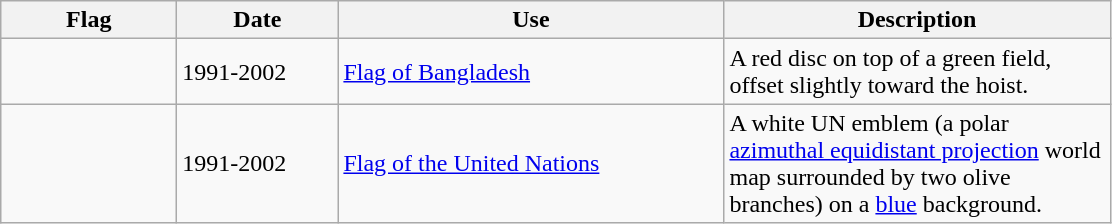<table class="wikitable">
<tr>
<th style="width:110px;">Flag</th>
<th style="width:100px;">Date</th>
<th style="width:250px;">Use</th>
<th style="width:250px;">Description</th>
</tr>
<tr>
<td></td>
<td>1991-2002</td>
<td><a href='#'>Flag of Bangladesh</a></td>
<td>A red disc on top of a green field, offset slightly toward the hoist.</td>
</tr>
<tr>
<td></td>
<td>1991-2002</td>
<td><a href='#'>Flag of the United Nations</a></td>
<td>A white UN emblem (a polar <a href='#'>azimuthal equidistant projection</a> world map surrounded by two olive branches) on a <a href='#'>blue</a> background.</td>
</tr>
</table>
